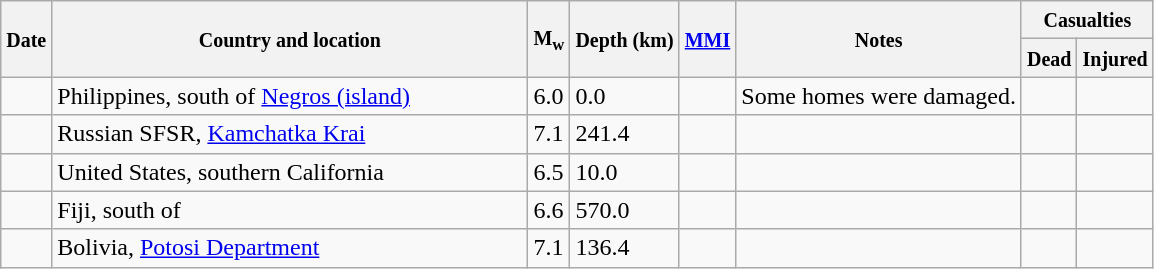<table class="wikitable sortable sort-under" style="border:1px black; margin-left:1em;">
<tr>
<th rowspan="2"><small>Date</small></th>
<th rowspan="2" style="width: 310px"><small>Country and location</small></th>
<th rowspan="2"><small>M<sub>w</sub></small></th>
<th rowspan="2"><small>Depth (km)</small></th>
<th rowspan="2"><small><a href='#'>MMI</a></small></th>
<th rowspan="2" class="unsortable"><small>Notes</small></th>
<th colspan="2"><small>Casualties</small></th>
</tr>
<tr>
<th><small>Dead</small></th>
<th><small>Injured</small></th>
</tr>
<tr>
<td></td>
<td>Philippines, south of <a href='#'>Negros (island)</a></td>
<td>6.0</td>
<td>0.0</td>
<td></td>
<td>Some homes were damaged.</td>
<td></td>
<td></td>
</tr>
<tr>
<td></td>
<td>Russian SFSR, <a href='#'>Kamchatka Krai</a></td>
<td>7.1</td>
<td>241.4</td>
<td></td>
<td></td>
<td></td>
<td></td>
</tr>
<tr>
<td></td>
<td>United States, southern California</td>
<td>6.5</td>
<td>10.0</td>
<td></td>
<td></td>
<td></td>
<td></td>
</tr>
<tr>
<td></td>
<td>Fiji, south of</td>
<td>6.6</td>
<td>570.0</td>
<td></td>
<td></td>
<td></td>
<td></td>
</tr>
<tr>
<td></td>
<td>Bolivia, <a href='#'>Potosi Department</a></td>
<td>7.1</td>
<td>136.4</td>
<td></td>
<td></td>
<td></td>
<td></td>
</tr>
</table>
